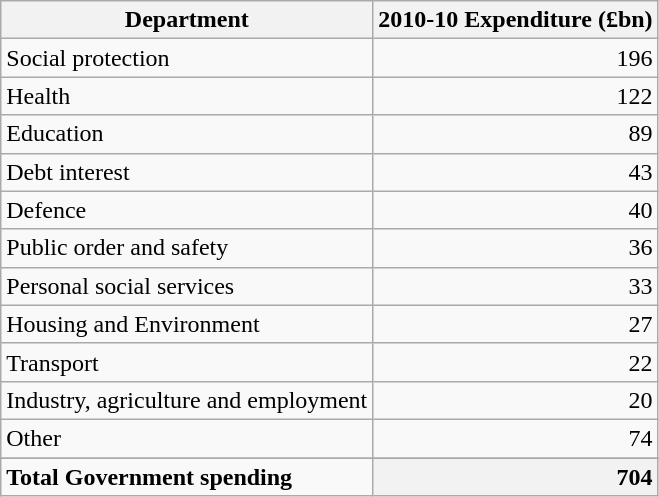<table class="wikitable sortable">
<tr>
<th>Department</th>
<th style="text-align: right">2010-10 Expenditure (£bn)</th>
</tr>
<tr>
<td>Social protection</td>
<td style="text-align: right">196</td>
</tr>
<tr>
<td>Health</td>
<td style="text-align: right">122</td>
</tr>
<tr>
<td>Education</td>
<td style="text-align: right">89</td>
</tr>
<tr>
<td>Debt interest</td>
<td style="text-align: right">43</td>
</tr>
<tr>
<td>Defence</td>
<td style="text-align: right">40</td>
</tr>
<tr>
<td>Public order and safety</td>
<td style="text-align: right">36</td>
</tr>
<tr>
<td>Personal social services</td>
<td style="text-align: right">33</td>
</tr>
<tr>
<td>Housing and Environment</td>
<td style="text-align: right">27</td>
</tr>
<tr>
<td>Transport</td>
<td style="text-align: right">22</td>
</tr>
<tr>
<td>Industry, agriculture and employment</td>
<td style="text-align: right">20</td>
</tr>
<tr>
<td>Other</td>
<td style="text-align: right">74</td>
</tr>
<tr>
</tr>
<tr class="sortbottom">
<td style="text-align: left"><strong>Total Government spending</strong></td>
<th style="text-align: right">704</th>
</tr>
</table>
